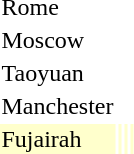<table>
<tr>
<td rowspan=2>Rome</td>
<td rowspan=2></td>
<td rowspan=2></td>
<td></td>
</tr>
<tr>
<td></td>
</tr>
<tr>
<td rowspan=2>Moscow</td>
<td rowspan=2></td>
<td rowspan=2></td>
<td></td>
</tr>
<tr>
<td></td>
</tr>
<tr>
<td rowspan=2>Taoyuan</td>
<td rowspan=2></td>
<td rowspan=2></td>
<td></td>
</tr>
<tr>
<td></td>
</tr>
<tr>
<td rowspan=2>Manchester</td>
<td rowspan=2></td>
<td rowspan=2></td>
<td></td>
</tr>
<tr>
<td></td>
</tr>
<tr bgcolor=ffffcc>
<td>Fujairah</td>
<td></td>
<td></td>
<td></td>
</tr>
</table>
